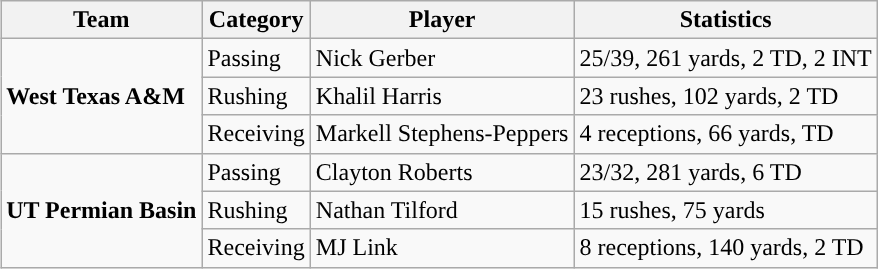<table class="wikitable" style="float: right;">
<tr>
<th>Team</th>
<th>Category</th>
<th>Player</th>
<th>Statistics</th>
</tr>
<tr>
<td rowspan=3><strong>West Texas A&M</strong></td>
<td>Passing</td>
<td>Nick Gerber</td>
<td>25/39, 261 yards, 2 TD, 2 INT</td>
</tr>
<tr>
<td>Rushing</td>
<td>Khalil Harris</td>
<td>23 rushes, 102 yards, 2 TD</td>
</tr>
<tr>
<td>Receiving</td>
<td>Markell Stephens-Peppers</td>
<td>4 receptions, 66 yards, TD</td>
</tr>
<tr>
<td rowspan=3><strong>UT Permian Basin</strong></td>
<td>Passing</td>
<td>Clayton Roberts</td>
<td>23/32, 281 yards, 6 TD</td>
</tr>
<tr>
<td>Rushing</td>
<td>Nathan Tilford</td>
<td>15 rushes, 75 yards</td>
</tr>
<tr>
<td>Receiving</td>
<td>MJ Link</td>
<td>8 receptions, 140 yards, 2 TD</td>
</tr>
</table>
